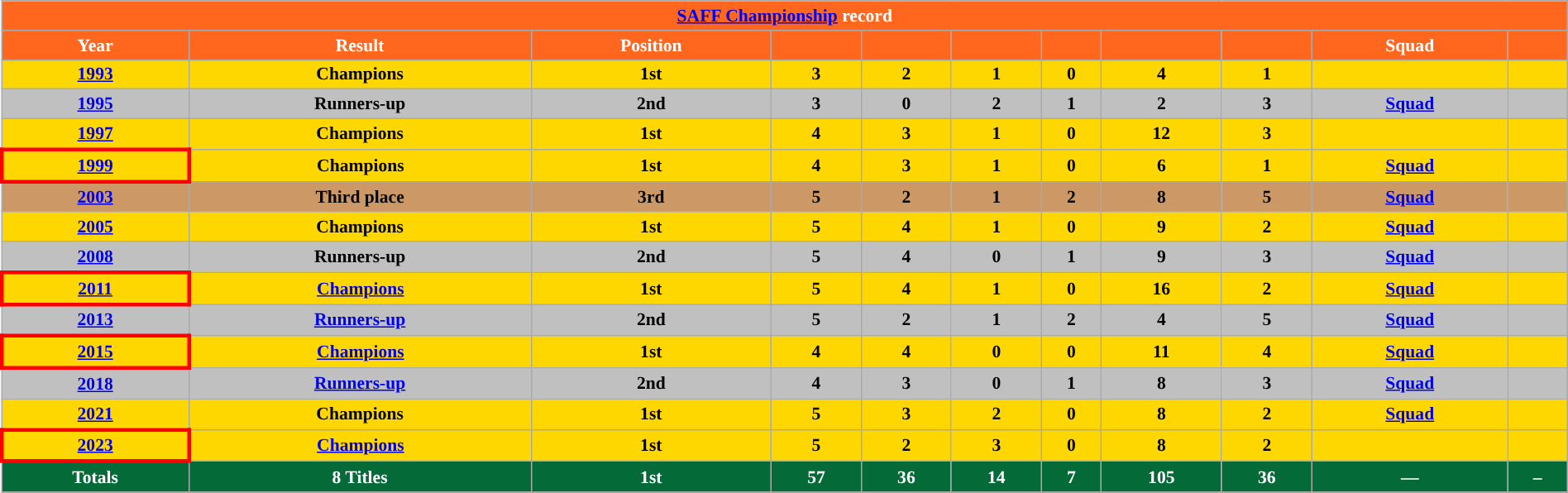<table class="wikitable" style="font-size:90%; text-align:center;" width="100%" class="wikitable">
<tr>
<th colspan=11 style="background:#FF671F; color:white; "><a href='#'>SAFF Championship</a> record</th>
</tr>
<tr>
<th style="background:#FF671F; color:white; ">Year</th>
<th style="background:#FF671F; color:white; ">Result</th>
<th style="background:#FF671F; color:white; ">Position</th>
<th style="background:#FF671F; color:white; "></th>
<th style="background:#FF671F; color:white; "></th>
<th style="background:#FF671F; color:white; "></th>
<th style="background:#FF671F; color:white; "></th>
<th style="background:#FF671F; color:white; "></th>
<th style="background:#FF671F; color:white; "></th>
<th style="background:#FF671F; color:white; ">Squad</th>
<th style="background:#FF671F; color:white; "></th>
</tr>
<tr style="background:gold;">
<td> <strong><a href='#'>1993</a></strong></td>
<td><strong>Champions</strong></td>
<td><strong>1st</strong></td>
<td><strong>3</strong></td>
<td><strong>2</strong></td>
<td><strong>1</strong></td>
<td><strong>0</strong></td>
<td><strong>4</strong></td>
<td><strong>1</strong></td>
<td><strong></strong></td>
<td></td>
</tr>
<tr style="background:silver;">
<td> <strong><a href='#'>1995</a></strong></td>
<td><strong>Runners-up</strong></td>
<td><strong>2nd</strong></td>
<td><strong>3</strong></td>
<td><strong>0</strong></td>
<td><strong>2</strong></td>
<td><strong>1</strong></td>
<td><strong>2</strong></td>
<td><strong>3</strong></td>
<td><strong><a href='#'>Squad</a></strong></td>
<td></td>
</tr>
<tr style="background:gold;">
<td> <strong><a href='#'>1997</a></strong></td>
<td><strong>Champions</strong></td>
<td><strong>1st</strong></td>
<td><strong>4</strong></td>
<td><strong>3</strong></td>
<td><strong>1</strong></td>
<td><strong>0</strong></td>
<td><strong>12</strong></td>
<td><strong>3</strong></td>
<td><strong></strong></td>
<td></td>
</tr>
<tr style="background:gold;">
<td style="border: 3px solid red"> <strong><a href='#'>1999</a></strong></td>
<td><strong>Champions</strong></td>
<td><strong>1st</strong></td>
<td><strong>4</strong></td>
<td><strong>3</strong></td>
<td><strong>1</strong></td>
<td><strong>0</strong></td>
<td><strong>6</strong></td>
<td><strong>1</strong></td>
<td><strong><a href='#'>Squad</a></strong></td>
<td></td>
</tr>
<tr style="background:#c96;">
<td> <strong><a href='#'>2003</a></strong></td>
<td><strong>Third place</strong></td>
<td><strong>3rd</strong></td>
<td><strong>5</strong></td>
<td><strong>2</strong></td>
<td><strong>1</strong></td>
<td><strong>2</strong></td>
<td><strong>8</strong></td>
<td><strong>5</strong></td>
<td><strong><a href='#'>Squad</a></strong></td>
<td></td>
</tr>
<tr style="background:gold;">
<td> <strong><a href='#'>2005</a></strong></td>
<td><strong>Champions</strong></td>
<td><strong>1st</strong></td>
<td><strong>5</strong></td>
<td><strong>4</strong></td>
<td><strong>1</strong></td>
<td><strong>0</strong></td>
<td><strong>9</strong></td>
<td><strong>2</strong></td>
<td><strong><a href='#'>Squad</a></strong></td>
<td></td>
</tr>
<tr style="background:silver;">
<td>  <strong><a href='#'>2008</a></strong></td>
<td><strong>Runners-up</strong></td>
<td><strong>2nd</strong></td>
<td><strong>5</strong></td>
<td><strong>4</strong></td>
<td><strong>0</strong></td>
<td><strong>1</strong></td>
<td><strong>9</strong></td>
<td><strong>3</strong></td>
<td><strong><a href='#'>Squad</a></strong></td>
<td></td>
</tr>
<tr style="background:gold;">
<td style="border: 3px solid red"> <strong><a href='#'>2011</a></strong></td>
<td><strong><a href='#'>Champions</a></strong></td>
<td><strong>1st</strong></td>
<td><strong>5</strong></td>
<td><strong>4</strong></td>
<td><strong>1</strong></td>
<td><strong>0</strong></td>
<td><strong>16</strong></td>
<td><strong>2</strong></td>
<td><strong><a href='#'>Squad</a></strong></td>
<td></td>
</tr>
<tr style="background:silver;">
<td> <strong><a href='#'>2013</a></strong></td>
<td><strong><a href='#'>Runners-up</a></strong></td>
<td><strong>2nd</strong></td>
<td><strong>5</strong></td>
<td><strong>2</strong></td>
<td><strong>1</strong></td>
<td><strong>2</strong></td>
<td><strong>4</strong></td>
<td><strong>5</strong></td>
<td><strong><a href='#'>Squad</a></strong></td>
<td></td>
</tr>
<tr style="background:gold;">
<td style="border: 3px solid red"> <strong><a href='#'>2015</a></strong></td>
<td><strong><a href='#'>Champions</a></strong></td>
<td><strong>1st</strong></td>
<td><strong>4</strong></td>
<td><strong>4</strong></td>
<td><strong>0</strong></td>
<td><strong>0</strong></td>
<td><strong>11</strong></td>
<td><strong>4</strong></td>
<td><strong><a href='#'>Squad</a></strong></td>
<td></td>
</tr>
<tr style="background:silver;">
<td> <strong><a href='#'>2018</a></strong></td>
<td><strong><a href='#'>Runners-up</a></strong></td>
<td><strong>2nd</strong></td>
<td><strong>4</strong></td>
<td><strong>3</strong></td>
<td><strong>0</strong></td>
<td><strong>1</strong></td>
<td><strong>8</strong></td>
<td><strong>3</strong></td>
<td><strong><a href='#'>Squad</a></strong></td>
<td></td>
</tr>
<tr style="background:gold;">
<td> <strong><a href='#'>2021</a></strong></td>
<td><strong>Champions</strong></td>
<td><strong>1st</strong></td>
<td><strong>5</strong></td>
<td><strong>3</strong></td>
<td><strong>2</strong></td>
<td><strong>0</strong></td>
<td><strong>8</strong></td>
<td><strong>2</strong></td>
<td><strong><a href='#'>Squad</a></strong></td>
<td></td>
</tr>
<tr style="background:gold;">
<td style="border: 3px solid red"> <strong><a href='#'>2023</a></strong></td>
<td><strong><a href='#'>Champions</a></strong></td>
<td><strong>1st</strong></td>
<td><strong>5</strong></td>
<td><strong>2</strong></td>
<td><strong>3</strong></td>
<td><strong>0</strong></td>
<td><strong>8</strong></td>
<td><strong>2</strong></td>
<td><strong></strong></td>
<td></td>
</tr>
<tr>
<th style="background:#046A38; color:white; "><strong>Totals</strong></th>
<th style="background:#046A38; color:white; ">8 Titles</th>
<th style="background:#046A38; color:white; ">1st</th>
<th style="background:#046A38; color:white; ">57</th>
<th style="background:#046A38; color:white; ">36</th>
<th style="background:#046A38; color:white; ">14</th>
<th style="background:#046A38; color:white; ">7</th>
<th style="background:#046A38; color:white; ">105</th>
<th style="background:#046A38; color:white; ">36</th>
<th style="background:#046A38; color:white; ">—</th>
<th style="background:#046A38; color:white; ">–</th>
</tr>
</table>
